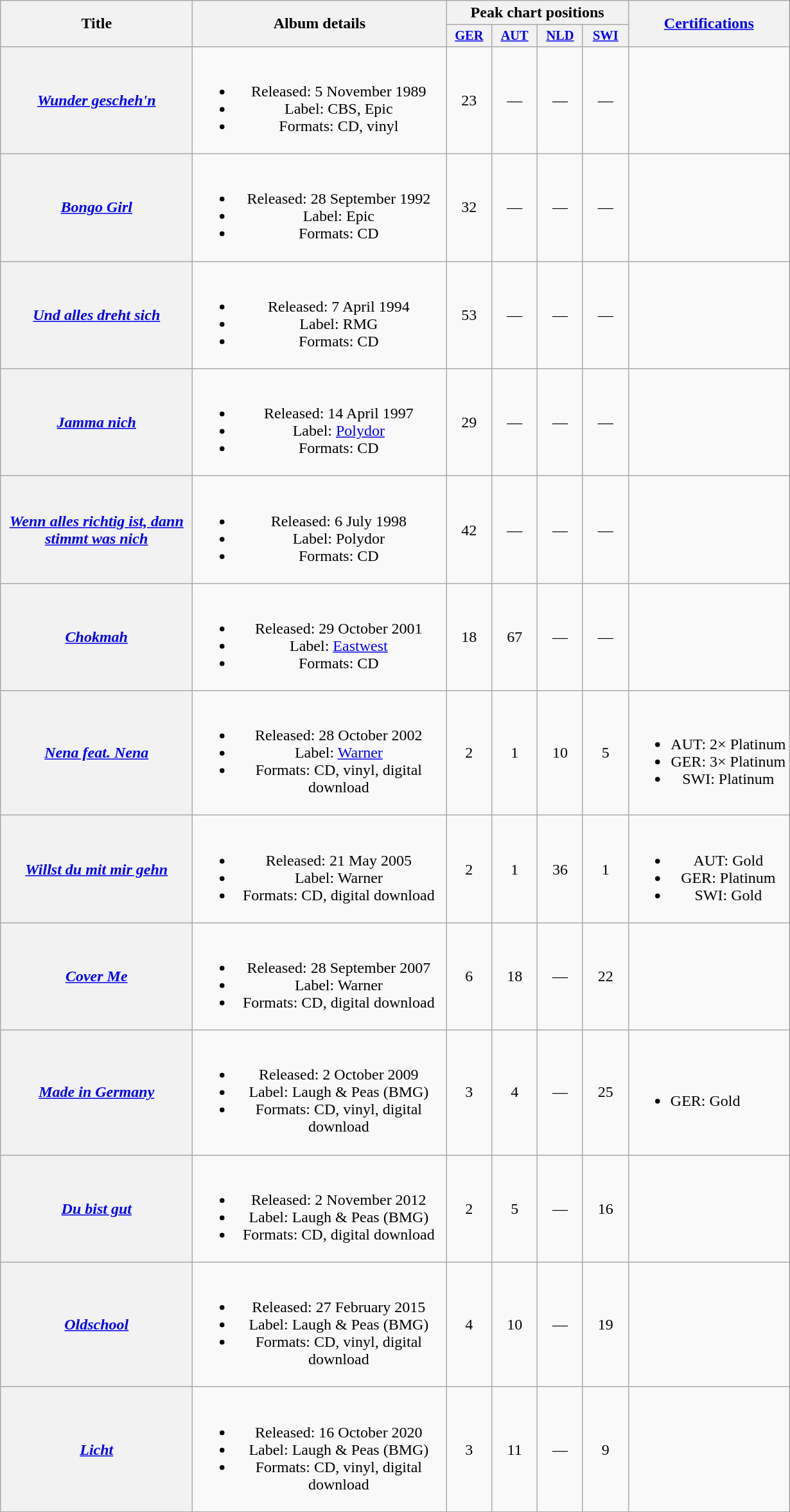<table class="wikitable plainrowheaders" style="text-align:center;" border="1">
<tr>
<th scope="col" rowspan="2" style="width:12em;">Title</th>
<th scope="col" rowspan="2" style="width:16em;">Album details</th>
<th scope="col" colspan="4">Peak chart positions</th>
<th scope="col" rowspan="2" style="width:10em;"><a href='#'>Certifications</a></th>
</tr>
<tr>
<th style="width:3em;font-size:85%"><a href='#'>GER</a><br></th>
<th style="width:3em;font-size:85%"><a href='#'>AUT</a><br></th>
<th style="width:3em;font-size:85%"><a href='#'>NLD</a><br></th>
<th style="width:3em;font-size:85%"><a href='#'>SWI</a><br></th>
</tr>
<tr>
<th scope="row"><em><a href='#'>Wunder gescheh'n</a></em></th>
<td><br><ul><li>Released: 5 November 1989</li><li>Label: CBS, Epic</li><li>Formats: CD, vinyl</li></ul></td>
<td align="center">23</td>
<td align="center">—</td>
<td align="center">—</td>
<td align="center">—</td>
<td align="center"></td>
</tr>
<tr>
<th scope="row"><em><a href='#'>Bongo Girl</a></em></th>
<td><br><ul><li>Released: 28 September 1992</li><li>Label: Epic</li><li>Formats: CD</li></ul></td>
<td align="center">32</td>
<td align="center">—</td>
<td align="center">—</td>
<td align="center">—</td>
<td align="center"></td>
</tr>
<tr>
<th scope="row"><em><a href='#'>Und alles dreht sich</a></em></th>
<td><br><ul><li>Released: 7 April 1994</li><li>Label: RMG</li><li>Formats: CD</li></ul></td>
<td align="center">53</td>
<td align="center">—</td>
<td align="center">—</td>
<td align="center">—</td>
<td align="center"></td>
</tr>
<tr>
<th scope="row"><em><a href='#'>Jamma nich</a></em></th>
<td><br><ul><li>Released: 14 April 1997</li><li>Label: <a href='#'>Polydor</a></li><li>Formats: CD</li></ul></td>
<td align="center">29</td>
<td align="center">—</td>
<td align="center">—</td>
<td align="center">—</td>
<td align="center"></td>
</tr>
<tr>
<th scope="row"><em><a href='#'>Wenn alles richtig ist, dann stimmt was nich</a></em></th>
<td><br><ul><li>Released: 6 July 1998</li><li>Label: Polydor</li><li>Formats: CD</li></ul></td>
<td align="center">42</td>
<td align="center">—</td>
<td align="center">—</td>
<td align="center">—</td>
<td align="center"></td>
</tr>
<tr>
<th scope="row"><em><a href='#'>Chokmah</a></em></th>
<td><br><ul><li>Released: 29 October 2001</li><li>Label: <a href='#'>Eastwest</a></li><li>Formats: CD</li></ul></td>
<td align="center">18</td>
<td align="center">67</td>
<td align="center">—</td>
<td align="center">—</td>
<td align="center"></td>
</tr>
<tr>
<th scope="row"><em><a href='#'>Nena feat. Nena</a></em></th>
<td><br><ul><li>Released: 28 October 2002</li><li>Label: <a href='#'>Warner</a></li><li>Formats: CD, vinyl, digital download</li></ul></td>
<td align="center">2</td>
<td align="center">1</td>
<td align="center">10</td>
<td align="center">5</td>
<td align="center"><br><ul><li>AUT: 2× Platinum</li><li>GER: 3× Platinum</li><li>SWI: Platinum</li></ul></td>
</tr>
<tr>
<th scope="row"><em><a href='#'>Willst du mit mir gehn</a></em></th>
<td><br><ul><li>Released: 21 May 2005</li><li>Label: Warner</li><li>Formats: CD, digital download</li></ul></td>
<td align="center">2</td>
<td align="center">1</td>
<td align="center">36</td>
<td align="center">1</td>
<td align="center"><br><ul><li>AUT: Gold</li><li>GER: Platinum</li><li>SWI: Gold</li></ul></td>
</tr>
<tr>
<th scope="row"><em><a href='#'>Cover Me</a></em></th>
<td><br><ul><li>Released: 28 September 2007</li><li>Label: Warner</li><li>Formats: CD, digital download</li></ul></td>
<td align="center">6</td>
<td align="center">18</td>
<td align="center">—</td>
<td align="center">22</td>
<td align="center"></td>
</tr>
<tr>
<th scope="row"><em><a href='#'>Made in Germany</a></em></th>
<td><br><ul><li>Released: 2 October 2009</li><li>Label: Laugh & Peas (BMG)</li><li>Formats: CD, vinyl, digital download</li></ul></td>
<td align="center">3</td>
<td align="center">4</td>
<td align="center">—</td>
<td align="center">25</td>
<td align="left"><br><ul><li>GER: Gold</li></ul></td>
</tr>
<tr>
<th scope="row"><em><a href='#'>Du bist gut</a></em></th>
<td><br><ul><li>Released: 2 November 2012</li><li>Label: Laugh & Peas (BMG)</li><li>Formats: CD, digital download</li></ul></td>
<td align="center">2</td>
<td align="center">5</td>
<td align="center">—</td>
<td align="center">16</td>
<td align="center"></td>
</tr>
<tr>
<th scope="row"><em><a href='#'>Oldschool</a></em></th>
<td><br><ul><li>Released: 27 February 2015</li><li>Label: Laugh & Peas (BMG)</li><li>Formats: CD, vinyl, digital download</li></ul></td>
<td align="center">4</td>
<td align="center">10</td>
<td align="center">—</td>
<td align="center">19</td>
<td align="center"></td>
</tr>
<tr>
<th scope="row"><em><a href='#'>Licht</a></em></th>
<td><br><ul><li>Released: 16 October 2020</li><li>Label: Laugh & Peas (BMG)</li><li>Formats: CD, vinyl, digital download</li></ul></td>
<td align="center">3</td>
<td align="center">11</td>
<td align="center">—</td>
<td align="center">9</td>
<td align="center"></td>
</tr>
</table>
